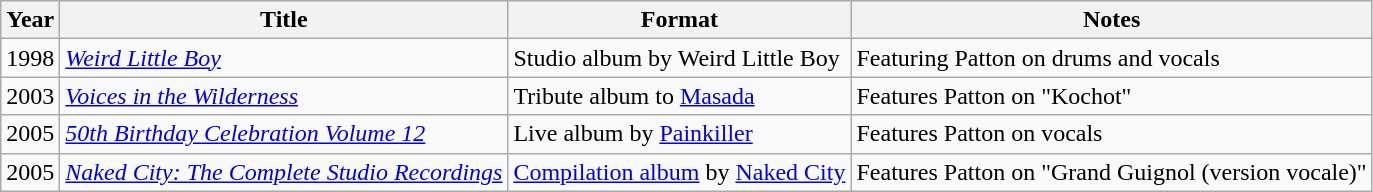<table class="wikitable">
<tr>
<th>Year</th>
<th>Title</th>
<th>Format</th>
<th>Notes</th>
</tr>
<tr>
<td>1998</td>
<td><em><a href='#'>Weird Little Boy</a></em></td>
<td>Studio album by Weird Little Boy</td>
<td>Featuring Patton on drums and vocals</td>
</tr>
<tr>
<td>2003</td>
<td><em><a href='#'>Voices in the Wilderness</a></em></td>
<td>Tribute album to <a href='#'>Masada</a></td>
<td>Features Patton on "Kochot"</td>
</tr>
<tr>
<td>2005</td>
<td><em><a href='#'>50th Birthday Celebration Volume 12</a></em></td>
<td>Live album by <a href='#'>Painkiller</a></td>
<td>Features Patton on vocals</td>
</tr>
<tr>
<td>2005</td>
<td><em><a href='#'>Naked City: The Complete Studio Recordings</a></em></td>
<td><a href='#'>Compilation album</a> by <a href='#'>Naked City</a></td>
<td>Features Patton on "Grand Guignol (version vocale)"</td>
</tr>
</table>
